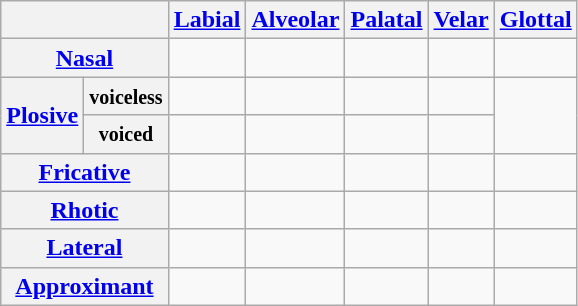<table class="wikitable" style="text-align:center">
<tr>
<th colspan="2"></th>
<th><a href='#'>Labial</a></th>
<th><a href='#'>Alveolar</a></th>
<th><a href='#'>Palatal</a></th>
<th><a href='#'>Velar</a></th>
<th><a href='#'>Glottal</a></th>
</tr>
<tr>
<th colspan="2"><a href='#'>Nasal</a></th>
<td></td>
<td></td>
<td></td>
<td></td>
<td></td>
</tr>
<tr>
<th rowspan="2"><a href='#'>Plosive</a></th>
<th><small>voiceless</small></th>
<td></td>
<td></td>
<td></td>
<td></td>
<td rowspan="2"></td>
</tr>
<tr>
<th><small>voiced</small></th>
<td></td>
<td></td>
<td></td>
<td></td>
</tr>
<tr>
<th colspan="2"><a href='#'>Fricative</a></th>
<td></td>
<td></td>
<td></td>
<td></td>
<td></td>
</tr>
<tr>
<th colspan="2"><a href='#'>Rhotic</a></th>
<td></td>
<td></td>
<td></td>
<td></td>
<td></td>
</tr>
<tr>
<th colspan="2"><a href='#'>Lateral</a></th>
<td></td>
<td></td>
<td></td>
<td></td>
<td></td>
</tr>
<tr>
<th colspan="2"><a href='#'>Approximant</a></th>
<td></td>
<td></td>
<td></td>
<td></td>
<td></td>
</tr>
</table>
